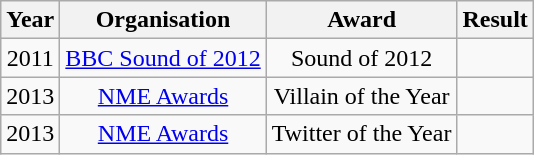<table class="wikitable plainrowheaders" style="text-align:center;">
<tr>
<th>Year</th>
<th>Organisation</th>
<th>Award</th>
<th>Result</th>
</tr>
<tr>
<td>2011</td>
<td><a href='#'>BBC Sound of 2012</a></td>
<td>Sound of 2012</td>
<td></td>
</tr>
<tr>
<td>2013</td>
<td><a href='#'>NME Awards</a></td>
<td>Villain of the Year</td>
<td></td>
</tr>
<tr>
<td>2013</td>
<td><a href='#'>NME Awards</a></td>
<td>Twitter of the Year</td>
<td></td>
</tr>
</table>
